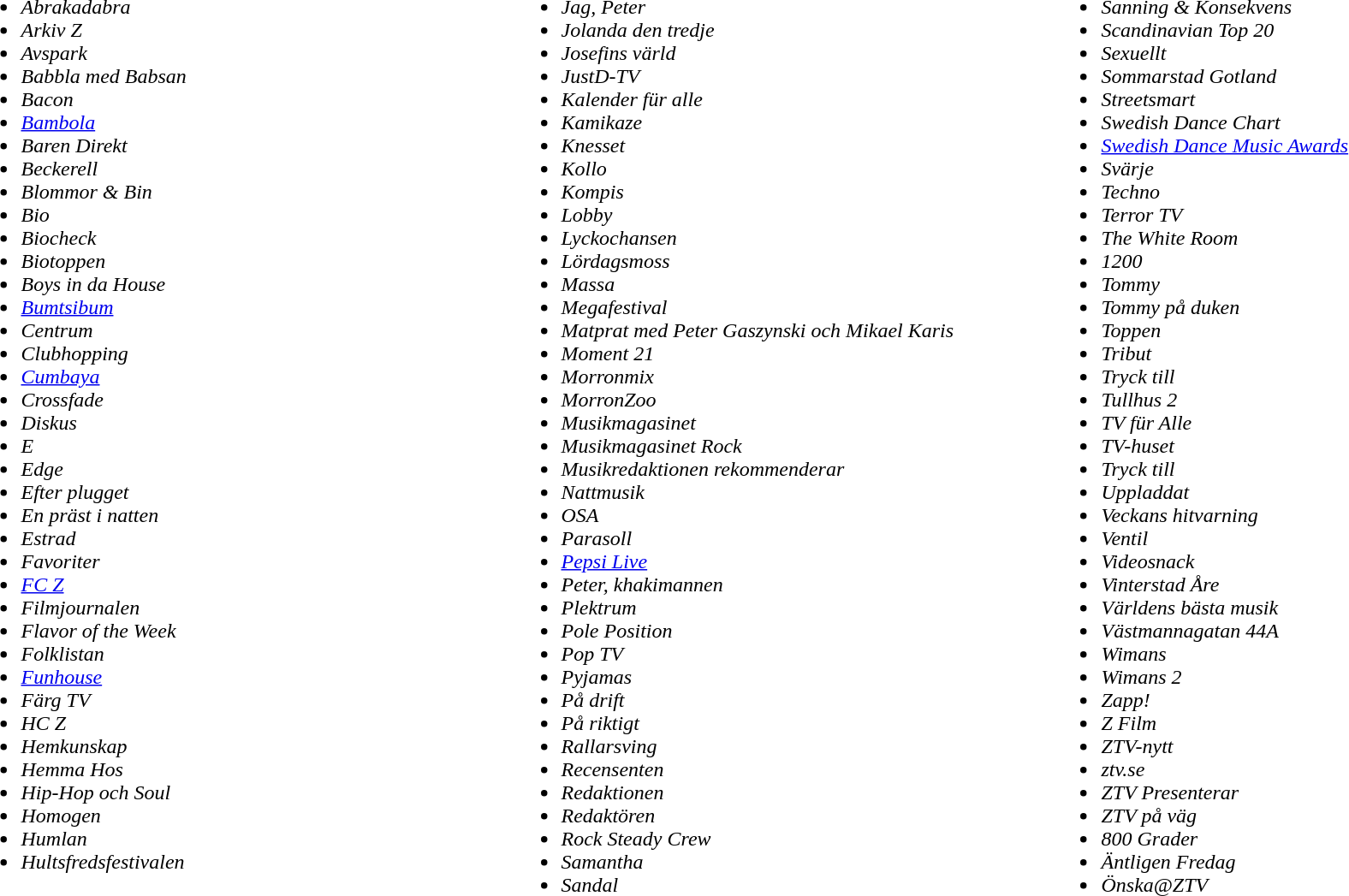<table width="100%">
<tr ---->
<td valign="top" width="33%"><br><ul><li><em>Abrakadabra</em></li><li><em>Arkiv Z</em></li><li><em>Avspark</em></li><li><em>Babbla med Babsan</em></li><li><em>Bacon</em></li><li><em><a href='#'>Bambola</a></em></li><li><em>Baren Direkt</em></li><li><em>Beckerell</em></li><li><em>Blommor & Bin</em></li><li><em>Bio</em></li><li><em>Biocheck</em></li><li><em>Biotoppen</em></li><li><em>Boys in da House</em></li><li><em><a href='#'>Bumtsibum</a></em></li><li><em>Centrum</em></li><li><em>Clubhopping</em></li><li><em><a href='#'>Cumbaya</a></em></li><li><em>Crossfade</em></li><li><em>Diskus</em></li><li><em>E</em></li><li><em>Edge</em></li><li><em>Efter plugget</em></li><li><em>En präst i natten</em></li><li><em>Estrad</em></li><li><em>Favoriter</em></li><li><em><a href='#'>FC Z</a></em></li><li><em>Filmjournalen</em></li><li><em>Flavor of the Week</em></li><li><em>Folklistan</em></li><li><em><a href='#'>Funhouse</a></em></li><li><em>Färg TV</em></li><li><em>HC Z</em></li><li><em>Hemkunskap</em></li><li><em>Hemma Hos</em></li><li><em>Hip-Hop och Soul</em></li><li><em>Homogen</em></li><li><em>Humlan</em></li><li><em>Hultsfredsfestivalen</em></li></ul></td>
<td valign="top" width="33%"><br><ul><li><em>Jag, Peter</em></li><li><em>Jolanda den tredje</em></li><li><em>Josefins värld</em></li><li><em>JustD-TV</em></li><li><em>Kalender für alle</em></li><li><em>Kamikaze</em></li><li><em>Knesset</em></li><li><em>Kollo</em></li><li><em>Kompis</em></li><li><em>Lobby</em></li><li><em>Lyckochansen</em></li><li><em>Lördagsmoss</em></li><li><em>Massa</em></li><li><em>Megafestival</em></li><li><em>Matprat med Peter Gaszynski och Mikael Karis</em></li><li><em>Moment 21</em></li><li><em>Morronmix</em></li><li><em>MorronZoo</em></li><li><em>Musikmagasinet</em></li><li><em>Musikmagasinet Rock</em></li><li><em>Musikredaktionen rekommenderar</em></li><li><em>Nattmusik</em></li><li><em>OSA</em></li><li><em>Parasoll</em></li><li><em><a href='#'>Pepsi Live</a></em></li><li><em>Peter, khakimannen</em></li><li><em>Plektrum</em></li><li><em>Pole Position</em></li><li><em>Pop TV</em></li><li><em>Pyjamas</em></li><li><em>På drift</em></li><li><em>På riktigt</em></li><li><em>Rallarsving</em></li><li><em>Recensenten</em></li><li><em>Redaktionen</em></li><li><em>Redaktören</em></li><li><em>Rock Steady Crew</em></li><li><em>Samantha</em></li><li><em>Sandal</em></li></ul></td>
<td valign="top" width="33%"><br><ul><li><em>Sanning & Konsekvens</em></li><li><em>Scandinavian Top 20</em></li><li><em>Sexuellt</em></li><li><em>Sommarstad Gotland</em></li><li><em>Streetsmart</em></li><li><em>Swedish Dance Chart</em></li><li><em><a href='#'>Swedish Dance Music Awards</a></em></li><li><em>Svärje</em></li><li><em>Techno</em></li><li><em>Terror TV</em></li><li><em>The White Room</em></li><li><em>1200</em></li><li><em>Tommy</em></li><li><em>Tommy på duken</em></li><li><em>Toppen</em></li><li><em>Tribut</em></li><li><em>Tryck till</em></li><li><em>Tullhus 2</em></li><li><em>TV für Alle</em></li><li><em>TV-huset</em></li><li><em>Tryck till</em></li><li><em>Uppladdat</em></li><li><em>Veckans hitvarning</em></li><li><em>Ventil</em></li><li><em>Videosnack</em></li><li><em>Vinterstad Åre</em></li><li><em>Världens bästa musik</em></li><li><em>Västmannagatan 44A</em></li><li><em>Wimans</em></li><li><em>Wimans 2</em></li><li><em>Zapp!</em></li><li><em>Z Film</em></li><li><em>ZTV-nytt</em></li><li><em>ztv.se</em></li><li><em>ZTV Presenterar</em></li><li><em>ZTV på väg</em></li><li><em>800 Grader</em></li><li><em>Äntligen Fredag</em></li><li><em>Önska@ZTV</em></li></ul></td>
</tr>
</table>
